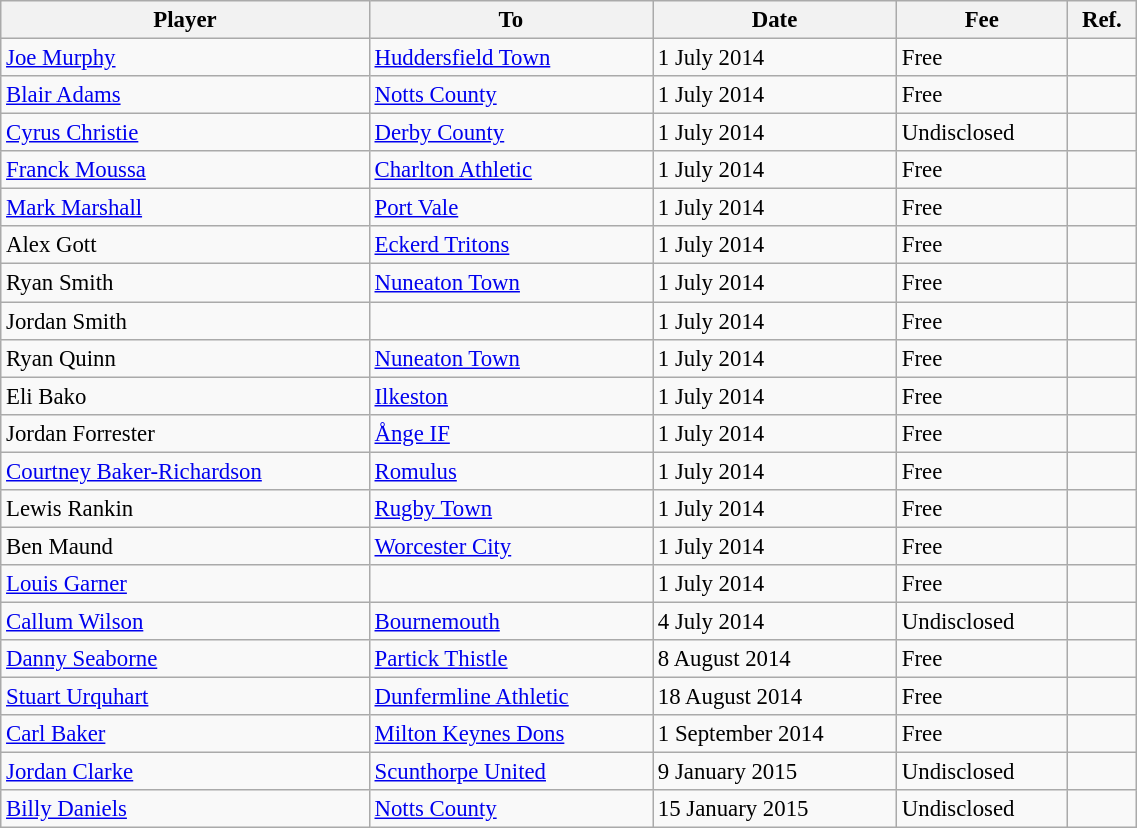<table class="wikitable sortable" style="text-align:center; font-size:95%;width:60%; text-align:left">
<tr>
<th>Player</th>
<th>To</th>
<th>Date</th>
<th>Fee</th>
<th>Ref.</th>
</tr>
<tr>
<td> <a href='#'>Joe Murphy</a></td>
<td> <a href='#'>Huddersfield Town</a></td>
<td>1 July 2014</td>
<td>Free</td>
<td></td>
</tr>
<tr>
<td> <a href='#'>Blair Adams</a></td>
<td> <a href='#'>Notts County</a></td>
<td>1 July 2014</td>
<td>Free</td>
<td></td>
</tr>
<tr>
<td> <a href='#'>Cyrus Christie</a></td>
<td> <a href='#'>Derby County</a></td>
<td>1 July 2014</td>
<td>Undisclosed</td>
<td></td>
</tr>
<tr>
<td> <a href='#'>Franck Moussa</a></td>
<td> <a href='#'>Charlton Athletic</a></td>
<td>1 July 2014</td>
<td>Free</td>
<td></td>
</tr>
<tr>
<td> <a href='#'>Mark Marshall</a></td>
<td> <a href='#'>Port Vale</a></td>
<td>1 July 2014</td>
<td>Free</td>
<td></td>
</tr>
<tr>
<td> Alex Gott</td>
<td> <a href='#'>Eckerd Tritons</a></td>
<td>1 July 2014</td>
<td>Free</td>
<td></td>
</tr>
<tr>
<td> Ryan Smith</td>
<td> <a href='#'>Nuneaton Town</a></td>
<td>1 July 2014</td>
<td>Free</td>
<td></td>
</tr>
<tr>
<td> Jordan Smith</td>
<td></td>
<td>1 July 2014</td>
<td>Free</td>
<td></td>
</tr>
<tr>
<td> Ryan Quinn</td>
<td> <a href='#'>Nuneaton Town</a></td>
<td>1 July 2014</td>
<td>Free</td>
<td></td>
</tr>
<tr>
<td> Eli Bako</td>
<td> <a href='#'>Ilkeston</a></td>
<td>1 July 2014</td>
<td>Free</td>
<td></td>
</tr>
<tr>
<td> Jordan Forrester</td>
<td> <a href='#'>Ånge IF</a></td>
<td>1 July 2014</td>
<td>Free</td>
<td></td>
</tr>
<tr>
<td> <a href='#'>Courtney Baker-Richardson</a></td>
<td> <a href='#'>Romulus</a></td>
<td>1 July 2014</td>
<td>Free</td>
<td></td>
</tr>
<tr>
<td> Lewis Rankin</td>
<td> <a href='#'>Rugby Town</a></td>
<td>1 July 2014</td>
<td>Free</td>
<td></td>
</tr>
<tr>
<td> Ben Maund</td>
<td> <a href='#'>Worcester City</a></td>
<td>1 July 2014</td>
<td>Free</td>
<td></td>
</tr>
<tr>
<td> <a href='#'>Louis Garner</a></td>
<td></td>
<td>1 July 2014</td>
<td>Free</td>
<td></td>
</tr>
<tr>
<td> <a href='#'>Callum Wilson</a></td>
<td> <a href='#'>Bournemouth</a></td>
<td>4 July 2014</td>
<td>Undisclosed</td>
<td></td>
</tr>
<tr>
<td> <a href='#'>Danny Seaborne</a></td>
<td> <a href='#'>Partick Thistle</a></td>
<td>8 August 2014</td>
<td>Free</td>
<td></td>
</tr>
<tr>
<td> <a href='#'>Stuart Urquhart</a></td>
<td> <a href='#'>Dunfermline Athletic</a></td>
<td>18 August 2014</td>
<td>Free</td>
<td></td>
</tr>
<tr>
<td> <a href='#'>Carl Baker</a></td>
<td> <a href='#'>Milton Keynes Dons</a></td>
<td>1 September 2014</td>
<td>Free</td>
<td></td>
</tr>
<tr>
<td> <a href='#'>Jordan Clarke</a></td>
<td> <a href='#'>Scunthorpe United</a></td>
<td>9 January 2015</td>
<td>Undisclosed</td>
<td></td>
</tr>
<tr>
<td> <a href='#'>Billy Daniels</a></td>
<td> <a href='#'>Notts County</a></td>
<td>15 January 2015</td>
<td>Undisclosed</td>
<td></td>
</tr>
</table>
